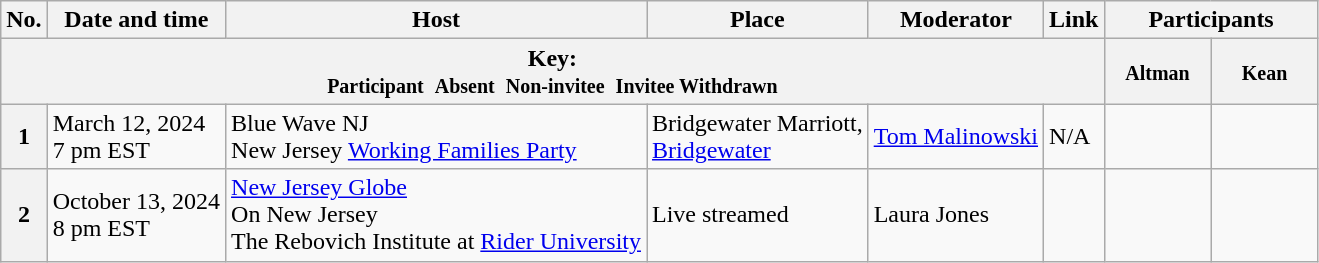<table class="wikitable" text-align:center;">
<tr>
<th style="white-space:nowrap;">No.</th>
<th>Date and time</th>
<th>Host</th>
<th>Place</th>
<th>Moderator</th>
<th>Link</th>
<th scope="col" colspan="5">Participants</th>
</tr>
<tr>
<th colspan="6">Key:<br> <small>Participant </small>  <small>Absent </small>  <small>Non-invitee </small>  <small>Invitee  Withdrawn</small></th>
<th scope="col" style="width:4em;"><small>Altman</small></th>
<th scope="col" style="width:4em;"><small>Kean</small></th>
</tr>
<tr>
<th>1</th>
<td style="white-space:nowrap;">March 12, 2024<br>7 pm EST</td>
<td style="white-space:nowrap;">Blue Wave NJ<br>New Jersey <a href='#'>Working Families Party</a></td>
<td style="white-space:nowrap;">Bridgewater Marriott,<br><a href='#'>Bridgewater</a></td>
<td style="white-space:nowrap;"><a href='#'>Tom Malinowski</a></td>
<td style="white-space:nowrap;">N/A</td>
<td> </td>
<td> </td>
</tr>
<tr>
<th>2</th>
<td style="white-space:nowrap;">October 13, 2024<br>8 pm EST</td>
<td style="white-space:nowrap;"><a href='#'>New Jersey Globe</a><br>On New Jersey<br>The Rebovich Institute at <a href='#'>Rider University</a></td>
<td style="white-space:nowrap;">Live streamed</td>
<td style="white-space:nowrap;">Laura Jones</td>
<td style="white-space:nowrap;"></td>
<td> </td>
<td> </td>
</tr>
</table>
